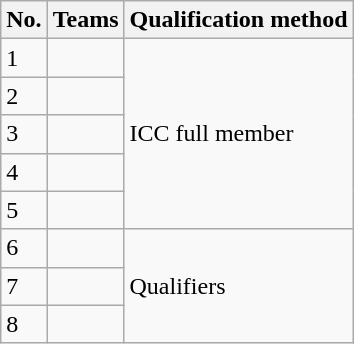<table class="wikitable">
<tr>
<th>No.</th>
<th>Teams</th>
<th>Qualification method</th>
</tr>
<tr>
<td>1</td>
<td></td>
<td rowspan=5>ICC full member</td>
</tr>
<tr>
<td>2</td>
<td></td>
</tr>
<tr>
<td>3</td>
<td></td>
</tr>
<tr>
<td>4</td>
<td></td>
</tr>
<tr>
<td>5</td>
<td></td>
</tr>
<tr>
<td>6</td>
<td></td>
<td rowspan=3>Qualifiers</td>
</tr>
<tr>
<td>7</td>
<td></td>
</tr>
<tr>
<td>8</td>
<td></td>
</tr>
</table>
